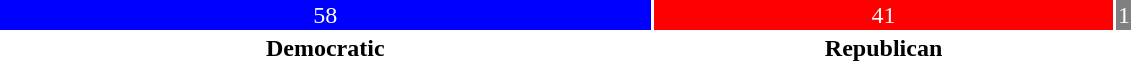<table style="width:60%; text-align:center;">
<tr style="color:white;">
<td style="background:blue; width:58.0%;">58</td>
<td style="background:red; width:41.0%;">41</td>
<td style="background:grey; width:1.0%;">1</td>
</tr>
<tr>
<td><span><strong>Democratic</strong></span></td>
<td><span><strong>Republican</strong></span></td>
</tr>
</table>
